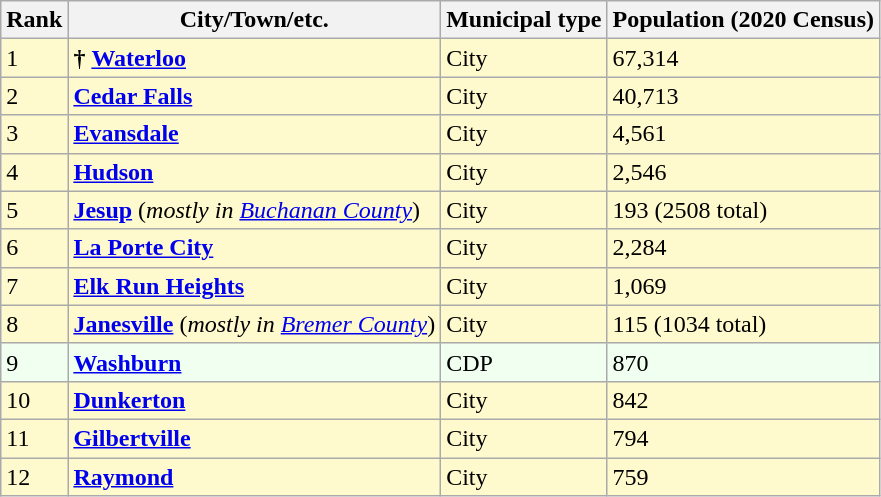<table class="wikitable sortable">
<tr>
<th>Rank</th>
<th>City/Town/etc.</th>
<th>Municipal type</th>
<th>Population (2020 Census)</th>
</tr>
<tr style="background-color:#FFFACD;">
<td>1</td>
<td><strong>†</strong> <strong><a href='#'>Waterloo</a></strong></td>
<td>City</td>
<td>67,314</td>
</tr>
<tr style="background-color:#FFFACD;">
<td>2</td>
<td><strong><a href='#'>Cedar Falls</a></strong></td>
<td>City</td>
<td>40,713</td>
</tr>
<tr style="background-color:#FFFACD;">
<td>3</td>
<td><strong><a href='#'>Evansdale</a></strong></td>
<td>City</td>
<td>4,561</td>
</tr>
<tr style="background-color:#FFFACD;">
<td>4</td>
<td><strong><a href='#'>Hudson</a></strong></td>
<td>City</td>
<td>2,546</td>
</tr>
<tr style="background-color:#FFFACD;">
<td>5</td>
<td><strong><a href='#'>Jesup</a></strong> (<em>mostly in <a href='#'>Buchanan County</a></em>)</td>
<td>City</td>
<td>193 (2508 total)</td>
</tr>
<tr style="background-color:#FFFACD;">
<td>6</td>
<td><strong><a href='#'>La Porte City</a></strong></td>
<td>City</td>
<td>2,284</td>
</tr>
<tr style="background-color:#FFFACD;">
<td>7</td>
<td><strong><a href='#'>Elk Run Heights</a></strong></td>
<td>City</td>
<td>1,069</td>
</tr>
<tr style="background-color:#FFFACD;">
<td>8</td>
<td><strong><a href='#'>Janesville</a></strong> (<em>mostly in <a href='#'>Bremer County</a></em>)</td>
<td>City</td>
<td>115 (1034 total)</td>
</tr>
<tr style="background-color:#F0FFF0;">
<td>9</td>
<td><strong><a href='#'>Washburn</a></strong></td>
<td>CDP</td>
<td>870</td>
</tr>
<tr style="background-color:#FFFACD;">
<td>10</td>
<td><strong><a href='#'>Dunkerton</a></strong></td>
<td>City</td>
<td>842</td>
</tr>
<tr style="background-color:#FFFACD;">
<td>11</td>
<td><strong><a href='#'>Gilbertville</a></strong></td>
<td>City</td>
<td>794</td>
</tr>
<tr style="background-color:#FFFACD;">
<td>12</td>
<td><strong><a href='#'>Raymond</a></strong></td>
<td>City</td>
<td>759</td>
</tr>
</table>
